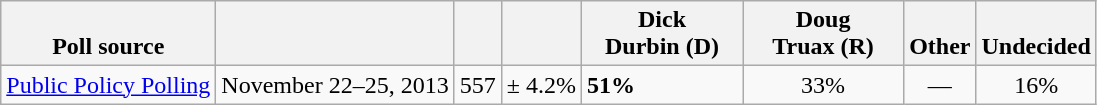<table class="wikitable">
<tr valign= bottom>
<th>Poll source</th>
<th></th>
<th></th>
<th></th>
<th style="width:100px;">Dick<br>Durbin (D)</th>
<th style="width:100px;">Doug<br>Truax (R)</th>
<th>Other</th>
<th>Undecided</th>
</tr>
<tr>
<td><a href='#'>Public Policy Polling</a></td>
<td align=center>November 22–25, 2013</td>
<td align=center>557</td>
<td align=center>± 4.2%</td>
<td><strong>51%</strong></td>
<td align=center>33%</td>
<td align=center>—</td>
<td align=center>16%</td>
</tr>
</table>
